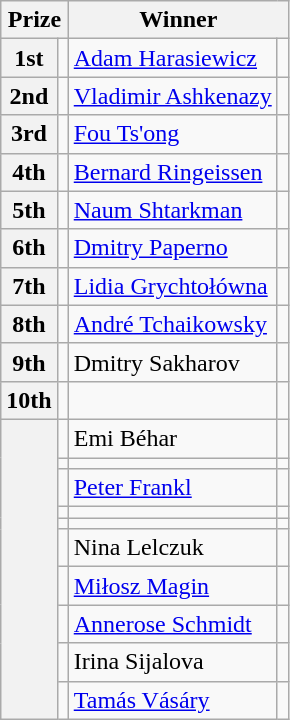<table class="wikitable">
<tr>
<th colspan="2">Prize</th>
<th colspan="2">Winner</th>
</tr>
<tr>
<th>1st</th>
<td></td>
<td><a href='#'>Adam Harasiewicz</a></td>
<td></td>
</tr>
<tr>
<th>2nd</th>
<td></td>
<td><a href='#'>Vladimir Ashkenazy</a></td>
<td></td>
</tr>
<tr>
<th>3rd</th>
<td></td>
<td><a href='#'>Fou Ts'ong</a></td>
<td></td>
</tr>
<tr>
<th>4th</th>
<td></td>
<td><a href='#'>Bernard Ringeissen</a></td>
<td></td>
</tr>
<tr>
<th>5th</th>
<td></td>
<td><a href='#'>Naum Shtarkman</a></td>
<td></td>
</tr>
<tr>
<th>6th</th>
<td></td>
<td><a href='#'>Dmitry Paperno</a></td>
<td></td>
</tr>
<tr>
<th>7th</th>
<td></td>
<td><a href='#'>Lidia Grychtołówna</a></td>
<td></td>
</tr>
<tr>
<th>8th</th>
<td></td>
<td><a href='#'>André Tchaikowsky</a></td>
<td></td>
</tr>
<tr>
<th>9th</th>
<td></td>
<td>Dmitry Sakharov</td>
<td></td>
</tr>
<tr>
<th>10th</th>
<td></td>
<td></td>
<td></td>
</tr>
<tr>
<th rowspan="10"></th>
<td></td>
<td>Emi Béhar</td>
<td></td>
</tr>
<tr>
<td></td>
<td></td>
<td></td>
</tr>
<tr>
<td></td>
<td><a href='#'>Peter Frankl</a></td>
<td></td>
</tr>
<tr>
<td></td>
<td></td>
<td></td>
</tr>
<tr>
<td></td>
<td></td>
<td></td>
</tr>
<tr>
<td></td>
<td>Nina Lelczuk</td>
<td></td>
</tr>
<tr>
<td></td>
<td><a href='#'>Miłosz Magin</a></td>
<td></td>
</tr>
<tr>
<td></td>
<td><a href='#'>Annerose Schmidt</a></td>
<td></td>
</tr>
<tr>
<td></td>
<td>Irina Sijalova</td>
<td></td>
</tr>
<tr>
<td></td>
<td><a href='#'>Tamás Vásáry</a></td>
<td></td>
</tr>
</table>
